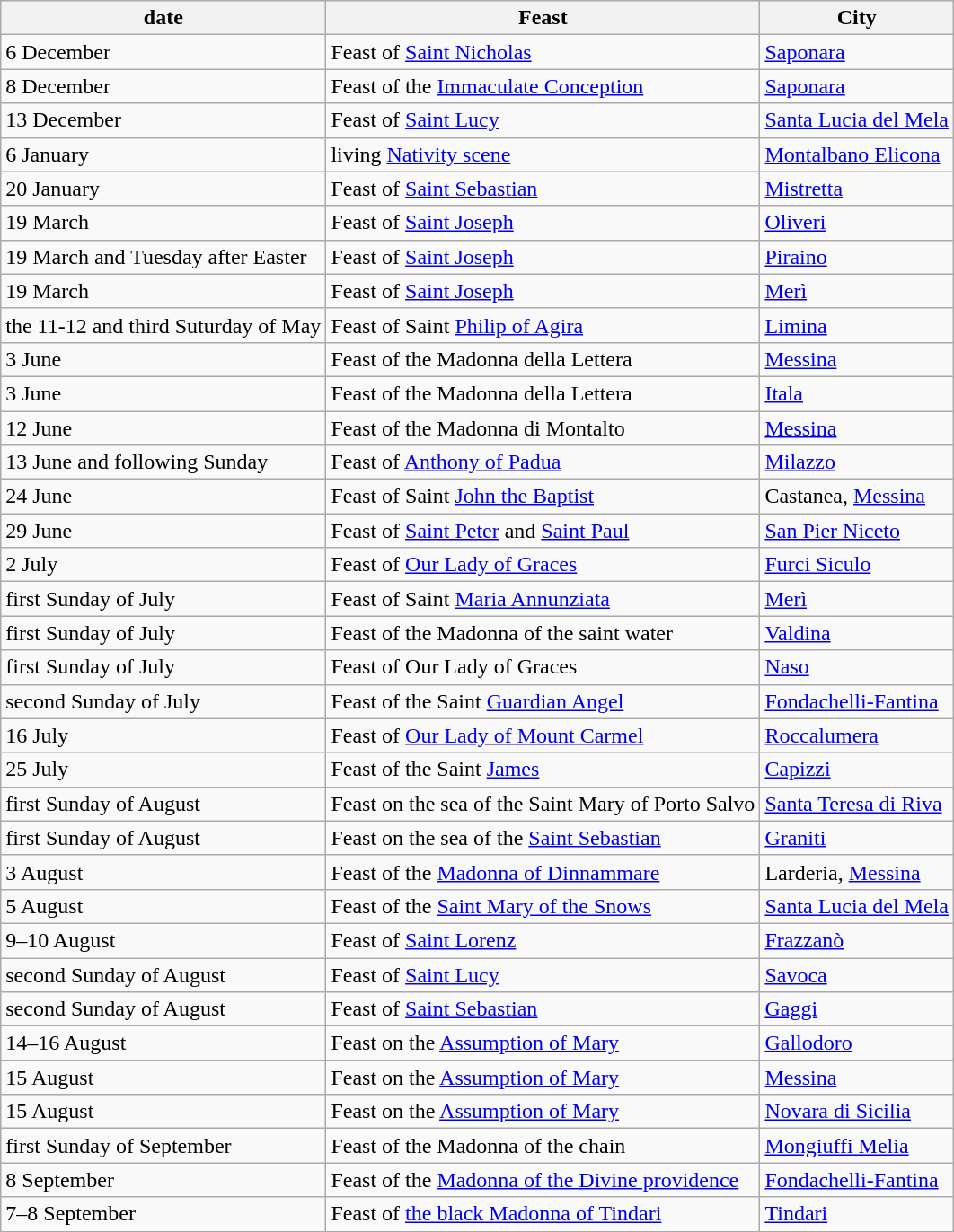<table class="wikitable">
<tr>
<th>date</th>
<th>Feast</th>
<th>City</th>
</tr>
<tr>
<td>6 December</td>
<td>Feast of <a href='#'>Saint Nicholas</a></td>
<td><a href='#'>Saponara</a></td>
</tr>
<tr>
<td>8 December</td>
<td>Feast of the <a href='#'>Immaculate Conception</a></td>
<td><a href='#'>Saponara</a></td>
</tr>
<tr>
<td>13 December</td>
<td>Feast of <a href='#'>Saint Lucy</a></td>
<td><a href='#'>Santa Lucia del Mela</a></td>
</tr>
<tr>
<td>6 January</td>
<td>living <a href='#'>Nativity scene</a></td>
<td><a href='#'>Montalbano Elicona</a></td>
</tr>
<tr>
<td>20 January</td>
<td>Feast of <a href='#'>Saint Sebastian</a></td>
<td><a href='#'>Mistretta</a></td>
</tr>
<tr>
<td>19 March</td>
<td>Feast of <a href='#'>Saint Joseph</a></td>
<td><a href='#'>Oliveri</a></td>
</tr>
<tr>
<td>19 March and Tuesday after Easter</td>
<td>Feast of <a href='#'>Saint Joseph</a></td>
<td><a href='#'>Piraino</a></td>
</tr>
<tr>
<td>19 March</td>
<td>Feast of <a href='#'>Saint Joseph</a></td>
<td><a href='#'>Merì</a></td>
</tr>
<tr>
<td>the 11-12 and third Suturday of May</td>
<td>Feast of Saint <a href='#'>Philip of Agira</a></td>
<td><a href='#'>Limina</a></td>
</tr>
<tr>
<td>3 June</td>
<td>Feast of the Madonna della Lettera</td>
<td><a href='#'>Messina</a></td>
</tr>
<tr>
<td>3 June</td>
<td>Feast of the Madonna della Lettera</td>
<td><a href='#'>Itala</a></td>
</tr>
<tr>
<td>12 June</td>
<td>Feast of the Madonna di Montalto</td>
<td><a href='#'>Messina</a></td>
</tr>
<tr>
<td>13 June and following Sunday</td>
<td>Feast of <a href='#'>Anthony of Padua</a></td>
<td><a href='#'>Milazzo</a></td>
</tr>
<tr>
<td>24 June</td>
<td>Feast of Saint <a href='#'>John the Baptist</a></td>
<td>Castanea, <a href='#'>Messina</a></td>
</tr>
<tr>
<td>29 June</td>
<td>Feast of <a href='#'>Saint Peter</a> and <a href='#'>Saint Paul</a></td>
<td><a href='#'>San Pier Niceto</a></td>
</tr>
<tr>
<td>2 July</td>
<td>Feast of <a href='#'>Our Lady of Graces</a></td>
<td><a href='#'>Furci Siculo</a></td>
</tr>
<tr>
<td>first Sunday of July</td>
<td>Feast of Saint <a href='#'>Maria Annunziata</a></td>
<td><a href='#'>Merì</a></td>
</tr>
<tr>
<td>first Sunday of July</td>
<td>Feast of the Madonna of the saint water</td>
<td><a href='#'>Valdina</a></td>
</tr>
<tr>
<td>first Sunday of July</td>
<td>Feast of Our Lady of Graces</td>
<td><a href='#'>Naso</a></td>
</tr>
<tr>
<td>second Sunday of July</td>
<td>Feast of the Saint <a href='#'>Guardian Angel</a></td>
<td><a href='#'>Fondachelli-Fantina</a></td>
</tr>
<tr>
<td>16  July</td>
<td>Feast of  <a href='#'>Our Lady of Mount Carmel</a></td>
<td><a href='#'>Roccalumera</a></td>
</tr>
<tr>
<td>25 July</td>
<td>Feast of the Saint <a href='#'>James</a></td>
<td><a href='#'>Capizzi</a></td>
</tr>
<tr>
<td>first Sunday of August</td>
<td>Feast on the sea of the Saint Mary of  Porto Salvo</td>
<td><a href='#'>Santa Teresa di Riva</a></td>
</tr>
<tr>
<td>first Sunday of August</td>
<td>Feast on the sea of the <a href='#'>Saint Sebastian</a></td>
<td><a href='#'>Graniti</a></td>
</tr>
<tr>
<td>3 August</td>
<td>Feast of  the <a href='#'>Madonna of Dinnammare</a></td>
<td>Larderia, <a href='#'>Messina</a></td>
</tr>
<tr>
<td>5 August</td>
<td>Feast of the <a href='#'>Saint Mary of the Snows</a></td>
<td><a href='#'>Santa Lucia del Mela</a></td>
</tr>
<tr>
<td>9–10 August</td>
<td>Feast of <a href='#'>Saint Lorenz</a></td>
<td><a href='#'>Frazzanò</a></td>
</tr>
<tr>
<td>second Sunday of August</td>
<td>Feast of <a href='#'>Saint Lucy</a></td>
<td><a href='#'>Savoca</a></td>
</tr>
<tr>
<td>second Sunday of August</td>
<td>Feast of <a href='#'>Saint Sebastian</a></td>
<td><a href='#'>Gaggi</a></td>
</tr>
<tr>
<td>14–16 August</td>
<td>Feast on the <a href='#'>Assumption of Mary</a></td>
<td><a href='#'>Gallodoro</a></td>
</tr>
<tr>
<td>15 August</td>
<td>Feast on the <a href='#'>Assumption of Mary</a></td>
<td><a href='#'>Messina</a></td>
</tr>
<tr>
<td>15 August</td>
<td>Feast on the <a href='#'>Assumption of Mary</a></td>
<td><a href='#'>Novara di Sicilia</a></td>
</tr>
<tr>
<td>first Sunday of September</td>
<td>Feast of the Madonna of the chain</td>
<td><a href='#'>Mongiuffi Melia</a></td>
</tr>
<tr>
<td>8 September</td>
<td>Feast of the <a href='#'>Madonna of the Divine providence</a></td>
<td><a href='#'>Fondachelli-Fantina</a></td>
</tr>
<tr>
<td>7–8 September</td>
<td>Feast of <a href='#'>the black Madonna of Tindari</a></td>
<td><a href='#'>Tindari</a></td>
</tr>
</table>
